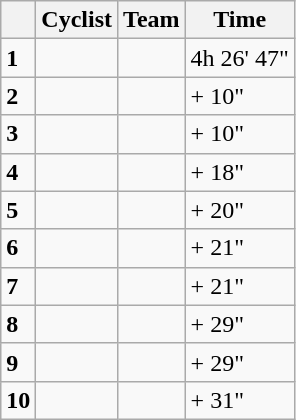<table class="wikitable">
<tr>
<th></th>
<th>Cyclist</th>
<th>Team</th>
<th>Time</th>
</tr>
<tr>
<td><strong>1</strong></td>
<td></td>
<td></td>
<td>4h 26' 47"</td>
</tr>
<tr>
<td><strong>2</strong></td>
<td><s></s></td>
<td><s></s></td>
<td>+ 10"</td>
</tr>
<tr>
<td><strong>3</strong></td>
<td></td>
<td></td>
<td>+ 10"</td>
</tr>
<tr>
<td><strong>4</strong></td>
<td></td>
<td></td>
<td>+ 18"</td>
</tr>
<tr>
<td><strong>5</strong></td>
<td></td>
<td></td>
<td>+ 20"</td>
</tr>
<tr>
<td><strong>6</strong></td>
<td></td>
<td></td>
<td>+ 21"</td>
</tr>
<tr>
<td><strong>7</strong></td>
<td></td>
<td></td>
<td>+ 21"</td>
</tr>
<tr>
<td><strong>8</strong></td>
<td></td>
<td></td>
<td>+ 29"</td>
</tr>
<tr>
<td><strong>9</strong></td>
<td></td>
<td></td>
<td>+ 29"</td>
</tr>
<tr>
<td><strong>10</strong></td>
<td></td>
<td></td>
<td>+ 31"</td>
</tr>
</table>
